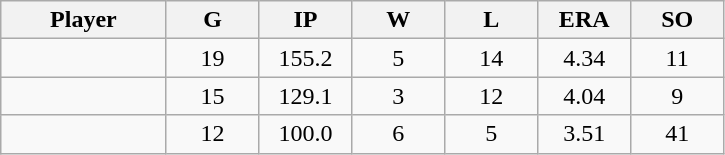<table class="wikitable sortable">
<tr>
<th bgcolor="#DDDDFF" width="16%">Player</th>
<th bgcolor="#DDDDFF" width="9%">G</th>
<th bgcolor="#DDDDFF" width="9%">IP</th>
<th bgcolor="#DDDDFF" width="9%">W</th>
<th bgcolor="#DDDDFF" width="9%">L</th>
<th bgcolor="#DDDDFF" width="9%">ERA</th>
<th bgcolor="#DDDDFF" width="9%">SO</th>
</tr>
<tr align="center">
<td></td>
<td>19</td>
<td>155.2</td>
<td>5</td>
<td>14</td>
<td>4.34</td>
<td>11</td>
</tr>
<tr align="center">
<td></td>
<td>15</td>
<td>129.1</td>
<td>3</td>
<td>12</td>
<td>4.04</td>
<td>9</td>
</tr>
<tr align="center">
<td></td>
<td>12</td>
<td>100.0</td>
<td>6</td>
<td>5</td>
<td>3.51</td>
<td>41</td>
</tr>
</table>
